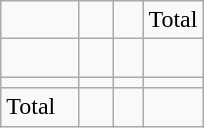<table class=wikitable>
<tr>
<td></td>
<td></td>
<td></td>
<td>Total</td>
</tr>
<tr>
<td></td>
<td>    </td>
<td>   </td>
<td></td>
</tr>
<tr>
<td></td>
<td></td>
<td></td>
<td></td>
</tr>
<tr>
<td>Total   </td>
<td></td>
<td></td>
<td></td>
</tr>
</table>
